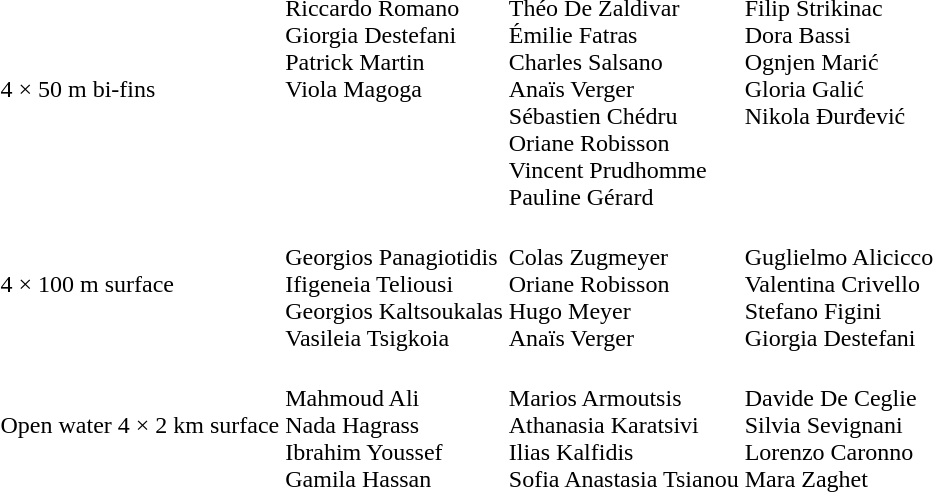<table>
<tr>
<td>4 × 50 m bi-fins</td>
<td valign=top><br>Riccardo Romano<br>Giorgia Destefani<br>Patrick Martin<br>Viola Magoga</td>
<td><br>Théo De Zaldivar<br>Émilie Fatras<br>Charles Salsano<br>Anaïs Verger<br>Sébastien Chédru<br>Oriane Robisson<br>Vincent Prudhomme<br>Pauline Gérard</td>
<td valign=top><br>Filip Strikinac<br>Dora Bassi<br>Ognjen Marić<br>Gloria Galić<br>Nikola Đurđević</td>
</tr>
<tr>
<td>4 × 100 m surface</td>
<td nowrap><br>Georgios Panagiotidis<br>Ifigeneia Teliousi<br>Georgios Kaltsoukalas<br>Vasileia Tsigkoia</td>
<td><br>Colas Zugmeyer<br>Oriane Robisson<br>Hugo Meyer<br>Anaïs Verger</td>
<td nowrap><br>Guglielmo Alicicco<br>Valentina Crivello<br>Stefano Figini<br>Giorgia Destefani</td>
</tr>
<tr>
<td>Open water 4 × 2 km surface</td>
<td><br>Mahmoud Ali<br>Nada Hagrass<br>Ibrahim Youssef<br>Gamila Hassan</td>
<td nowrap><br>Marios Armoutsis<br>Athanasia Karatsivi<br>Ilias Kalfidis<br>Sofia Anastasia Tsianou</td>
<td><br>Davide De Ceglie<br>Silvia Sevignani<br>Lorenzo Caronno<br>Mara Zaghet</td>
</tr>
</table>
